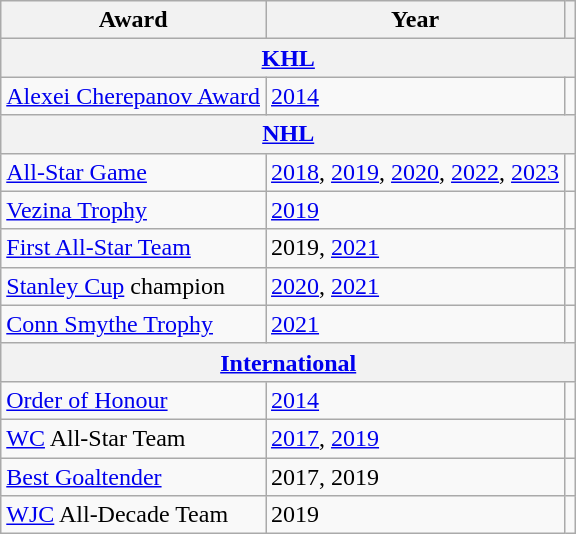<table class="wikitable">
<tr>
<th>Award</th>
<th>Year</th>
<th></th>
</tr>
<tr>
<th colspan="3"><a href='#'>KHL</a></th>
</tr>
<tr>
<td><a href='#'>Alexei Cherepanov Award</a></td>
<td><a href='#'>2014</a></td>
<td></td>
</tr>
<tr>
<th colspan="3"><a href='#'>NHL</a></th>
</tr>
<tr>
<td><a href='#'>All-Star Game</a></td>
<td><a href='#'>2018</a>, <a href='#'>2019</a>, <a href='#'>2020</a>, <a href='#'>2022</a>, <a href='#'>2023</a></td>
<td></td>
</tr>
<tr>
<td><a href='#'>Vezina Trophy</a></td>
<td><a href='#'>2019</a></td>
<td></td>
</tr>
<tr>
<td><a href='#'>First All-Star Team</a></td>
<td>2019, <a href='#'>2021</a></td>
<td></td>
</tr>
<tr>
<td><a href='#'>Stanley Cup</a> champion</td>
<td><a href='#'>2020</a>, <a href='#'>2021</a></td>
<td></td>
</tr>
<tr>
<td><a href='#'>Conn Smythe Trophy</a></td>
<td><a href='#'>2021</a></td>
<td></td>
</tr>
<tr>
<th colspan="3"><a href='#'>International</a></th>
</tr>
<tr>
<td><a href='#'>Order of Honour</a></td>
<td><a href='#'>2014</a></td>
<td></td>
</tr>
<tr>
<td><a href='#'>WC</a> All-Star Team</td>
<td><a href='#'>2017</a>, <a href='#'>2019</a></td>
<td></td>
</tr>
<tr>
<td><a href='#'>Best Goaltender</a></td>
<td>2017, 2019</td>
<td></td>
</tr>
<tr>
<td><a href='#'>WJC</a> All-Decade Team</td>
<td>2019</td>
<td></td>
</tr>
</table>
